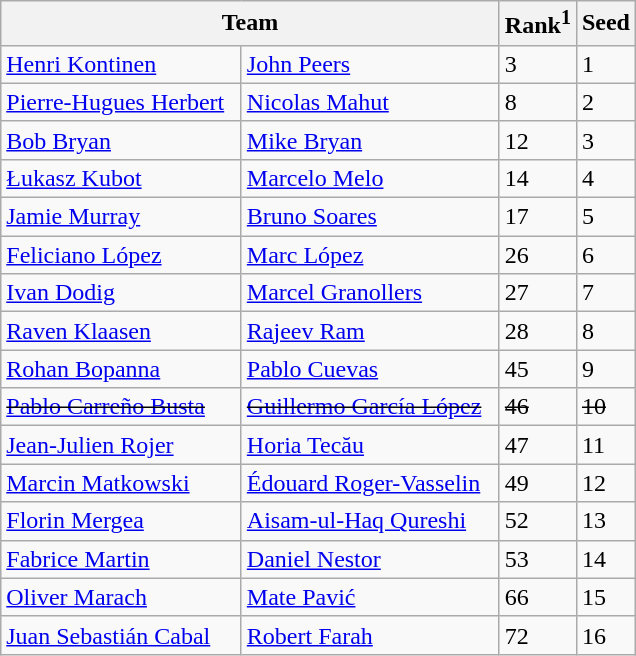<table class="wikitable sortable collapsible uncollapsed ">
<tr>
<th width="325" colspan=2>Team</th>
<th>Rank<sup>1</sup></th>
<th>Seed</th>
</tr>
<tr>
<td> <a href='#'>Henri Kontinen</a></td>
<td> <a href='#'>John Peers</a></td>
<td>3</td>
<td>1</td>
</tr>
<tr>
<td> <a href='#'>Pierre-Hugues Herbert</a></td>
<td> <a href='#'>Nicolas Mahut</a></td>
<td>8</td>
<td>2</td>
</tr>
<tr>
<td> <a href='#'>Bob Bryan</a></td>
<td> <a href='#'>Mike Bryan</a></td>
<td>12</td>
<td>3</td>
</tr>
<tr>
<td> <a href='#'>Łukasz Kubot</a></td>
<td> <a href='#'>Marcelo Melo</a></td>
<td>14</td>
<td>4</td>
</tr>
<tr>
<td> <a href='#'>Jamie Murray</a></td>
<td> <a href='#'>Bruno Soares</a></td>
<td>17</td>
<td>5</td>
</tr>
<tr>
<td> <a href='#'>Feliciano López</a></td>
<td> <a href='#'>Marc López</a></td>
<td>26</td>
<td>6</td>
</tr>
<tr>
<td> <a href='#'>Ivan Dodig</a></td>
<td> <a href='#'>Marcel Granollers</a></td>
<td>27</td>
<td>7</td>
</tr>
<tr>
<td> <a href='#'>Raven Klaasen</a></td>
<td> <a href='#'>Rajeev Ram</a></td>
<td>28</td>
<td>8</td>
</tr>
<tr>
<td> <a href='#'>Rohan Bopanna</a></td>
<td> <a href='#'>Pablo Cuevas</a></td>
<td>45</td>
<td>9</td>
</tr>
<tr>
<td><s> <a href='#'>Pablo Carreño Busta</a></s></td>
<td><s> <a href='#'>Guillermo García López</a></s></td>
<td><s>46</s></td>
<td><s>10</s></td>
</tr>
<tr>
<td> <a href='#'>Jean-Julien Rojer</a></td>
<td> <a href='#'>Horia Tecău</a></td>
<td>47</td>
<td>11</td>
</tr>
<tr>
<td> <a href='#'>Marcin Matkowski</a></td>
<td> <a href='#'>Édouard Roger-Vasselin</a></td>
<td>49</td>
<td>12</td>
</tr>
<tr>
<td> <a href='#'>Florin Mergea</a></td>
<td> <a href='#'>Aisam-ul-Haq Qureshi</a></td>
<td>52</td>
<td>13</td>
</tr>
<tr>
<td> <a href='#'>Fabrice Martin</a></td>
<td> <a href='#'>Daniel Nestor</a></td>
<td>53</td>
<td>14</td>
</tr>
<tr>
<td> <a href='#'>Oliver Marach</a></td>
<td> <a href='#'>Mate Pavić</a></td>
<td>66</td>
<td>15</td>
</tr>
<tr>
<td> <a href='#'>Juan Sebastián Cabal</a></td>
<td> <a href='#'>Robert Farah</a></td>
<td>72</td>
<td>16</td>
</tr>
</table>
